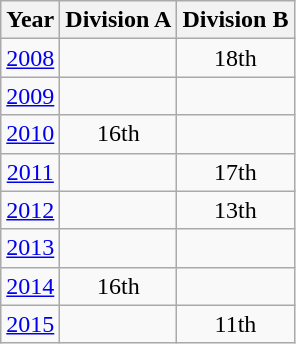<table class="wikitable" style="text-align:center">
<tr>
<th>Year</th>
<th>Division A</th>
<th>Division B</th>
</tr>
<tr>
<td><a href='#'>2008</a></td>
<td></td>
<td>18th</td>
</tr>
<tr>
<td><a href='#'>2009</a></td>
<td></td>
<td></td>
</tr>
<tr>
<td><a href='#'>2010</a></td>
<td>16th</td>
<td></td>
</tr>
<tr>
<td><a href='#'>2011</a></td>
<td></td>
<td>17th</td>
</tr>
<tr>
<td><a href='#'>2012</a></td>
<td></td>
<td>13th</td>
</tr>
<tr>
<td><a href='#'>2013</a></td>
<td></td>
<td></td>
</tr>
<tr>
<td><a href='#'>2014</a></td>
<td>16th</td>
<td></td>
</tr>
<tr>
<td><a href='#'>2015</a></td>
<td></td>
<td>11th</td>
</tr>
</table>
